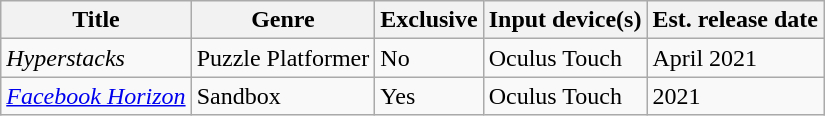<table class="wikitable sortable">
<tr>
<th>Title</th>
<th>Genre</th>
<th>Exclusive</th>
<th>Input device(s)</th>
<th>Est. release date</th>
</tr>
<tr>
<td><em>Hyperstacks</em></td>
<td>Puzzle Platformer</td>
<td>No</td>
<td>Oculus Touch</td>
<td>April 2021</td>
</tr>
<tr>
<td><em><a href='#'>Facebook Horizon</a></em></td>
<td>Sandbox</td>
<td>Yes</td>
<td>Oculus Touch</td>
<td>2021</td>
</tr>
</table>
